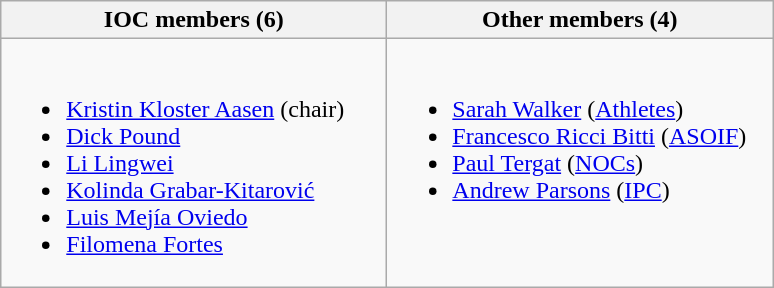<table class="wikitable">
<tr>
<th width="250px">IOC members (6)</th>
<th width="250px">Other members (4)</th>
</tr>
<tr valign=top>
<td width="250px"><br><ul><li> <a href='#'>Kristin Kloster Aasen</a> (chair)</li><li> <a href='#'>Dick Pound</a></li><li> <a href='#'>Li Lingwei</a></li><li> <a href='#'>Kolinda Grabar-Kitarović</a></li><li> <a href='#'>Luis Mejía Oviedo</a></li><li> <a href='#'>Filomena Fortes</a></li></ul></td>
<td width="250px"><br><ul><li> <a href='#'>Sarah Walker</a> (<a href='#'>Athletes</a>)</li><li> <a href='#'>Francesco Ricci Bitti</a> (<a href='#'>ASOIF</a>)</li><li> <a href='#'>Paul Tergat</a> (<a href='#'>NOCs</a>)</li><li> <a href='#'>Andrew Parsons</a> (<a href='#'>IPC</a>)</li></ul></td>
</tr>
</table>
